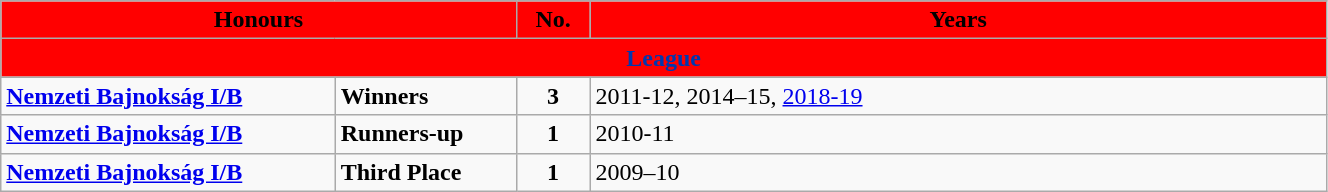<table class="wikitable" width=70%>
<tr>
<th width=35% colspan=2 style="background:red;"><span>Honours</span></th>
<th width=5% style="background:red;"><span>No.</span></th>
<th width=50% style="background:red;"><span>Years</span></th>
</tr>
<tr>
<th colspan="6" style="color:#0038af; background:red"><strong>League</strong></th>
</tr>
<tr>
<td><strong><a href='#'>Nemzeti Bajnokság I/B</a></strong></td>
<td><strong>Winners</strong></td>
<td align=center><strong>3</strong></td>
<td>2011-12, 2014–15, <a href='#'>2018-19</a></td>
</tr>
<tr>
<td><strong><a href='#'>Nemzeti Bajnokság I/B</a></strong></td>
<td><strong>Runners-up</strong></td>
<td align=center><strong>1</strong></td>
<td>2010-11</td>
</tr>
<tr>
<td><strong><a href='#'>Nemzeti Bajnokság I/B</a></strong></td>
<td><strong>Third Place</strong></td>
<td align=center><strong>1</strong></td>
<td>2009–10</td>
</tr>
</table>
